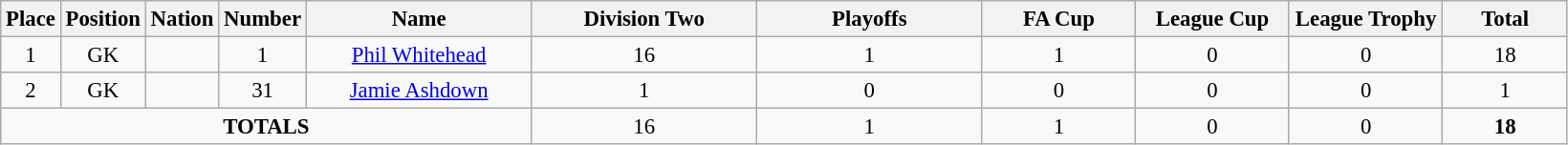<table class="wikitable" style="font-size: 95%; text-align: center;">
<tr>
<th width=20>Place</th>
<th width=20>Position</th>
<th width=20>Nation</th>
<th width=20>Number</th>
<th width=150>Name</th>
<th width=150>Division Two</th>
<th width=150>Playoffs</th>
<th width=100>FA Cup</th>
<th width=100>League Cup</th>
<th width=100>League Trophy</th>
<th width=80><strong>Total</strong></th>
</tr>
<tr>
<td>1</td>
<td>GK</td>
<td></td>
<td>1</td>
<td><a href='#'>Phil Whitehead</a></td>
<td>16</td>
<td>1</td>
<td>1</td>
<td>0</td>
<td>0</td>
<td>18</td>
</tr>
<tr>
<td>2</td>
<td>GK</td>
<td></td>
<td>31</td>
<td><a href='#'>Jamie Ashdown</a></td>
<td>1</td>
<td>0</td>
<td>0</td>
<td>0</td>
<td>0</td>
<td>1</td>
</tr>
<tr>
<td colspan="5"><strong>TOTALS</strong></td>
<td>16</td>
<td>1</td>
<td>1</td>
<td>0</td>
<td>0</td>
<td><strong>18</strong></td>
</tr>
</table>
